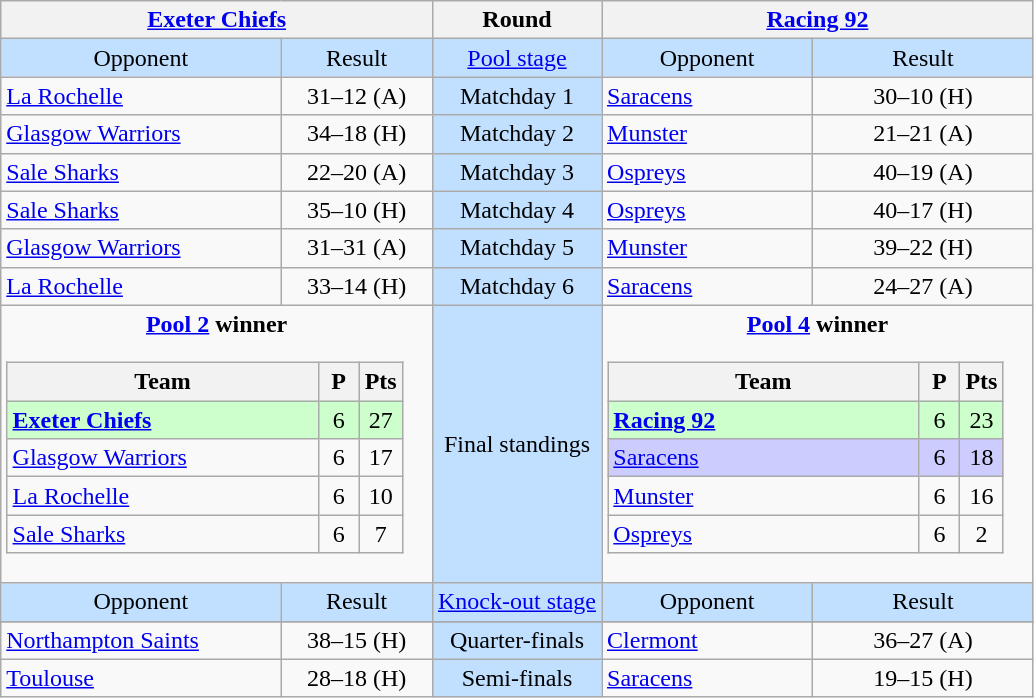<table class="wikitable" style="text-align:center">
<tr>
<th colspan=2> <a href='#'>Exeter Chiefs</a></th>
<th>Round</th>
<th colspan=2> <a href='#'>Racing 92</a></th>
</tr>
<tr style="background:#c1e0ff">
<td>Opponent</td>
<td>Result</td>
<td><a href='#'>Pool stage</a></td>
<td>Opponent</td>
<td>Result</td>
</tr>
<tr>
<td align=left> <a href='#'>La Rochelle</a></td>
<td>31–12 (A)</td>
<td style="background:#c1e0ff">Matchday 1</td>
<td align=left> <a href='#'>Saracens</a></td>
<td>30–10 (H)</td>
</tr>
<tr>
<td align=left> <a href='#'>Glasgow Warriors</a></td>
<td>34–18 (H)</td>
<td style="background:#c1e0ff">Matchday 2</td>
<td align=left> <a href='#'>Munster</a></td>
<td>21–21 (A)</td>
</tr>
<tr>
<td align=left> <a href='#'>Sale Sharks</a></td>
<td>22–20 (A)</td>
<td style="background:#c1e0ff">Matchday 3</td>
<td align=left> <a href='#'>Ospreys</a></td>
<td>40–19 (A)</td>
</tr>
<tr>
<td align=left> <a href='#'>Sale Sharks</a></td>
<td>35–10 (H)</td>
<td style="background:#c1e0ff">Matchday 4</td>
<td align=left> <a href='#'>Ospreys</a></td>
<td>40–17 (H)</td>
</tr>
<tr>
<td align=left> <a href='#'>Glasgow Warriors</a></td>
<td>31–31 (A)</td>
<td style="background:#c1e0ff">Matchday 5</td>
<td align=left> <a href='#'>Munster</a></td>
<td>39–22 (H)</td>
</tr>
<tr>
<td align=left> <a href='#'>La Rochelle</a></td>
<td>33–14 (H)</td>
<td style="background:#c1e0ff">Matchday 6</td>
<td align=left> <a href='#'>Saracens</a></td>
<td>24–27 (A)</td>
</tr>
<tr>
<td colspan=2 valign=top><strong><a href='#'>Pool 2</a> winner</strong><br><table class="wikitable" style="text-align: center;">
<tr>
<th style="width:200px;">Team</th>
<th width="20">P</th>
<th width="20">Pts</th>
</tr>
<tr style="background-color:#ccffcc">
<td style="text-align:left;"> <strong><a href='#'>Exeter Chiefs</a></strong></td>
<td>6</td>
<td>27</td>
</tr>
<tr>
<td style="text-align:left;"> <a href='#'>Glasgow Warriors</a></td>
<td>6</td>
<td>17</td>
</tr>
<tr>
<td style="text-align:left;"> <a href='#'>La Rochelle</a></td>
<td>6</td>
<td>10</td>
</tr>
<tr>
<td style="text-align:left;"> <a href='#'>Sale Sharks</a></td>
<td>6</td>
<td>7</td>
</tr>
</table>
</td>
<td style="background:#c1e0ff">Final standings</td>
<td colspan=2 valign=top><strong><a href='#'>Pool 4</a> winner</strong><br><table class="wikitable" style="text-align: center;">
<tr>
<th style="width:200px;">Team</th>
<th width="20">P</th>
<th width="20">Pts</th>
</tr>
<tr style="background-color:#ccffcc">
<td style="text-align:left;"> <strong><a href='#'>Racing 92</a></strong></td>
<td>6</td>
<td>23</td>
</tr>
<tr bgcolor="#ccccff">
<td style="text-align:left;"> <a href='#'>Saracens</a></td>
<td>6</td>
<td>18</td>
</tr>
<tr>
<td style="text-align:left;"> <a href='#'>Munster</a></td>
<td>6</td>
<td>16</td>
</tr>
<tr>
<td style="text-align:left;"> <a href='#'>Ospreys</a></td>
<td>6</td>
<td>2</td>
</tr>
</table>
</td>
</tr>
<tr style="background:#c1e0ff">
<td>Opponent</td>
<td>Result</td>
<td><a href='#'>Knock-out stage</a></td>
<td>Opponent</td>
<td>Result</td>
</tr>
<tr>
</tr>
<tr>
<td align=left> <a href='#'>Northampton Saints</a></td>
<td>38–15 (H)</td>
<td style="background:#c1e0ff">Quarter-finals</td>
<td align=left> <a href='#'>Clermont</a></td>
<td>36–27 (A)</td>
</tr>
<tr>
<td align=left> <a href='#'>Toulouse</a></td>
<td>28–18 (H)</td>
<td style="background:#c1e0ff">Semi-finals</td>
<td align=left> <a href='#'>Saracens</a></td>
<td>19–15 (H)</td>
</tr>
</table>
